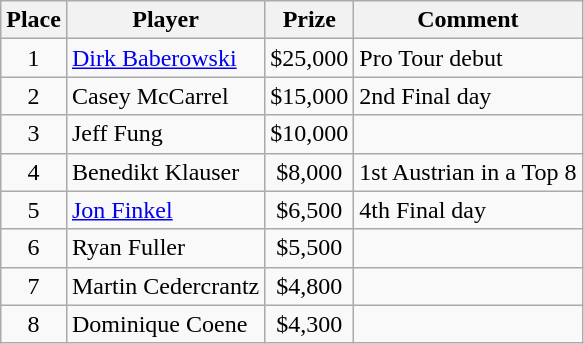<table class="wikitable">
<tr>
<th>Place</th>
<th>Player</th>
<th>Prize</th>
<th>Comment</th>
</tr>
<tr>
<td align=center>1</td>
<td> <a href='#'>Dirk Baberowski</a></td>
<td align=center>$25,000</td>
<td>Pro Tour debut</td>
</tr>
<tr>
<td align=center>2</td>
<td> Casey McCarrel</td>
<td align=center>$15,000</td>
<td>2nd Final day</td>
</tr>
<tr>
<td align=center>3</td>
<td> Jeff Fung</td>
<td align=center>$10,000</td>
<td></td>
</tr>
<tr>
<td align=center>4</td>
<td> Benedikt Klauser</td>
<td align=center>$8,000</td>
<td>1st Austrian in a Top 8</td>
</tr>
<tr>
<td align=center>5</td>
<td> <a href='#'>Jon Finkel</a></td>
<td align=center>$6,500</td>
<td>4th Final day</td>
</tr>
<tr>
<td align=center>6</td>
<td> Ryan Fuller</td>
<td align=center>$5,500</td>
<td></td>
</tr>
<tr>
<td align=center>7</td>
<td> Martin Cedercrantz</td>
<td align=center>$4,800</td>
<td></td>
</tr>
<tr>
<td align=center>8</td>
<td> Dominique Coene</td>
<td align=center>$4,300</td>
<td></td>
</tr>
</table>
